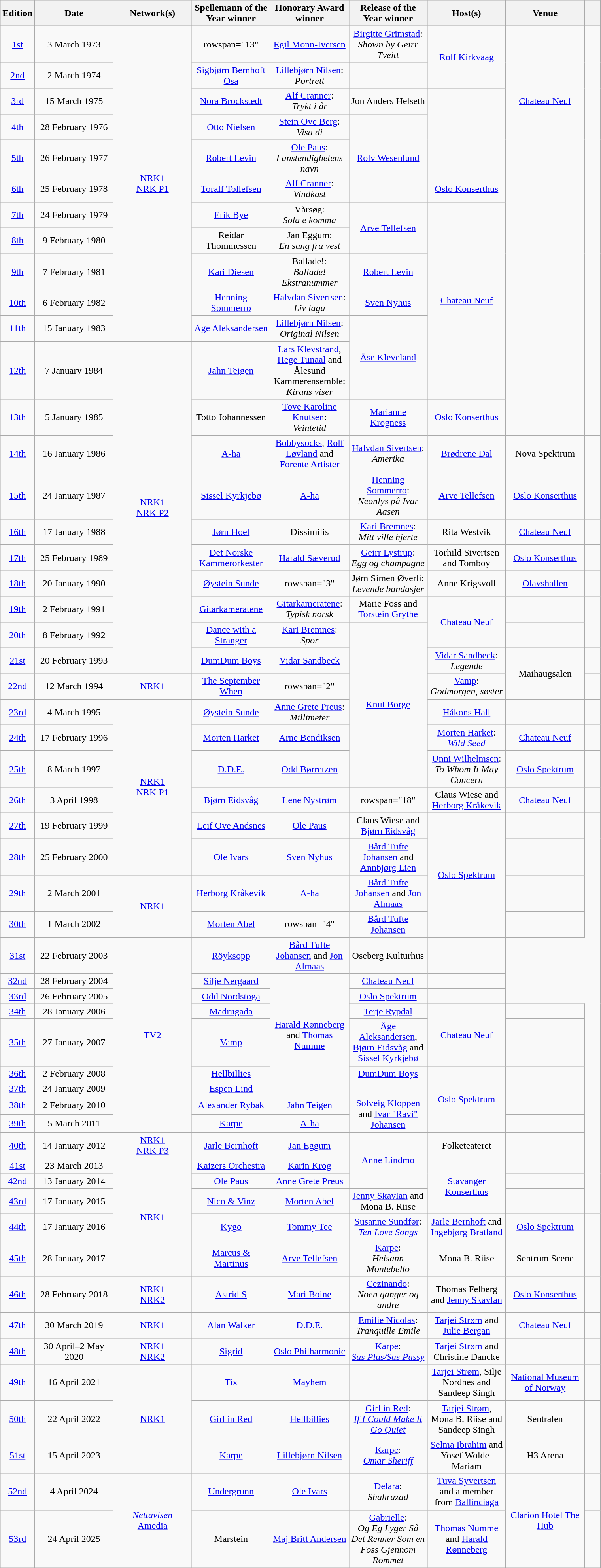<table class="wikitable" style="text-align: center">
<tr>
<th style="width:20px;">Edition</th>
<th style="width:125px;">Date</th>
<th style="width:125px;">Network(s)</th>
<th style="width:125px;">Spellemann of the Year winner</th>
<th style="width:125px;">Honorary Award winner</th>
<th style="width:125px;">Release of the Year winner</th>
<th style="width:125px;">Host(s)</th>
<th style="width:125px;">Venue</th>
<th style="width:20px;"></th>
</tr>
<tr>
<td align="center"><a href='#'>1st</a></td>
<td>3 March 1973</td>
<td rowspan="11"><a href='#'>NRK1</a><br><a href='#'>NRK P1</a></td>
<td>rowspan="13" </td>
<td><a href='#'>Egil Monn-Iversen</a></td>
<td><a href='#'>Birgitte Grimstad</a>:<br> <em>Shown by Geirr Tveitt</em></td>
<td rowspan="2"><a href='#'>Rolf Kirkvaag</a></td>
<td rowspan="5"><a href='#'>Chateau Neuf</a></td>
<td rowspan="13" align="center"></td>
</tr>
<tr>
<td align="center"><a href='#'>2nd</a></td>
<td>2 March 1974</td>
<td><a href='#'>Sigbjørn Bernhoft Osa</a></td>
<td><a href='#'>Lillebjørn Nilsen</a>:<br> <em>Portrett</em></td>
</tr>
<tr>
<td align="center"><a href='#'>3rd</a></td>
<td>15 March 1975</td>
<td><a href='#'>Nora Brockstedt</a></td>
<td><a href='#'>Alf Cranner</a>:<br> <em>Trykt i år</em></td>
<td>Jon Anders Helseth</td>
</tr>
<tr>
<td align="center"><a href='#'>4th</a></td>
<td>28 February 1976</td>
<td><a href='#'>Otto Nielsen</a></td>
<td><a href='#'>Stein Ove Berg</a>:<br> <em>Visa di</em></td>
<td rowspan="3"><a href='#'>Rolv Wesenlund</a></td>
</tr>
<tr>
<td align="center"><a href='#'>5th</a></td>
<td>26 February 1977</td>
<td><a href='#'>Robert Levin</a></td>
<td><a href='#'>Ole Paus</a>:<br> <em>I anstendighetens navn</em></td>
</tr>
<tr>
<td align="center"><a href='#'>6th</a></td>
<td>25 February 1978</td>
<td><a href='#'>Toralf Tollefsen</a></td>
<td><a href='#'>Alf Cranner</a>:<br> <em>Vindkast</em></td>
<td><a href='#'>Oslo Konserthus</a></td>
</tr>
<tr>
<td align="center"><a href='#'>7th</a></td>
<td>24 February 1979</td>
<td><a href='#'>Erik Bye</a></td>
<td>Vårsøg:<br> <em>Sola e komma</em></td>
<td rowspan="2"><a href='#'>Arve Tellefsen</a></td>
<td rowspan="6"><a href='#'>Chateau Neuf</a></td>
</tr>
<tr>
<td align="center"><a href='#'>8th</a></td>
<td>9 February 1980</td>
<td>Reidar Thommessen</td>
<td>Jan Eggum:<br> <em>En sang fra vest</em></td>
</tr>
<tr>
<td align="center"><a href='#'>9th</a></td>
<td>7 February 1981</td>
<td><a href='#'>Kari Diesen</a></td>
<td>Ballade!:<br> <em>Ballade! Ekstranummer</em></td>
<td><a href='#'>Robert Levin</a></td>
</tr>
<tr>
<td align="center"><a href='#'>10th</a></td>
<td>6 February 1982</td>
<td><a href='#'>Henning Sommerro</a></td>
<td><a href='#'>Halvdan Sivertsen</a>:<br> <em>Liv laga</em></td>
<td><a href='#'>Sven Nyhus</a></td>
</tr>
<tr>
<td align="center"><a href='#'>11th</a></td>
<td>15 January 1983</td>
<td><a href='#'>Åge Aleksandersen</a></td>
<td><a href='#'>Lillebjørn Nilsen</a>:<br> <em>Original Nilsen</em></td>
<td rowspan="2"><a href='#'>Åse Kleveland</a></td>
</tr>
<tr>
<td align="center"><a href='#'>12th</a></td>
<td>7 January 1984</td>
<td rowspan="10"><a href='#'>NRK1</a><br><a href='#'>NRK P2</a></td>
<td><a href='#'>Jahn Teigen</a></td>
<td><a href='#'>Lars Klevstrand</a>, <a href='#'>Hege Tunaal</a> and Ålesund Kammerensemble:<br> <em>Kirans viser</em></td>
</tr>
<tr>
<td align="center"><a href='#'>13th</a></td>
<td>5 January 1985</td>
<td>Totto Johannessen</td>
<td><a href='#'>Tove Karoline Knutsen</a>:<br> <em>Veintetid</em></td>
<td><a href='#'>Marianne Krogness</a></td>
<td><a href='#'>Oslo Konserthus</a></td>
</tr>
<tr>
<td align="center"><a href='#'>14th</a></td>
<td>16 January 1986</td>
<td><a href='#'>A-ha</a></td>
<td><a href='#'>Bobbysocks</a>, <a href='#'>Rolf Løvland</a> and <a href='#'>Forente Artister</a></td>
<td><a href='#'>Halvdan Sivertsen</a>:<br> <em>Amerika</em></td>
<td><a href='#'>Brødrene Dal</a></td>
<td>Nova Spektrum</td>
<td align="center"></td>
</tr>
<tr>
<td align="center"><a href='#'>15th</a></td>
<td>24 January 1987</td>
<td><a href='#'>Sissel Kyrkjebø</a></td>
<td><a href='#'>A-ha</a></td>
<td><a href='#'>Henning Sommerro</a>:<br> <em>Neonlys på Ivar Aasen</em></td>
<td><a href='#'>Arve Tellefsen</a></td>
<td><a href='#'>Oslo Konserthus</a></td>
<td align="center"></td>
</tr>
<tr>
<td align="center"><a href='#'>16th</a></td>
<td>17 January 1988</td>
<td><a href='#'>Jørn Hoel</a></td>
<td>Dissimilis</td>
<td><a href='#'>Kari Bremnes</a>:<br> <em>Mitt ville hjerte</em></td>
<td>Rita Westvik</td>
<td><a href='#'>Chateau Neuf</a></td>
<td align="center"></td>
</tr>
<tr>
<td align="center"><a href='#'>17th</a></td>
<td>25 February 1989</td>
<td><a href='#'>Det Norske Kammerorkester</a></td>
<td><a href='#'>Harald Sæverud</a></td>
<td><a href='#'>Geirr Lystrup</a>:<br> <em>Egg og champagne</em></td>
<td>Torhild Sivertsen and Tomboy</td>
<td><a href='#'>Oslo Konserthus</a></td>
<td align="center"></td>
</tr>
<tr>
<td align="center"><a href='#'>18th</a></td>
<td>20 January 1990</td>
<td><a href='#'>Øystein Sunde</a></td>
<td>rowspan="3" </td>
<td>Jørn Simen Øverli:<br> <em>Levende bandasjer</em></td>
<td>Anne Krigsvoll</td>
<td><a href='#'>Olavshallen</a></td>
<td align="center"></td>
</tr>
<tr>
<td align="center"><a href='#'>19th</a></td>
<td>2 February 1991</td>
<td><a href='#'>Gitarkameratene</a></td>
<td><a href='#'>Gitarkameratene</a>:<br><em>Typisk norsk</em></td>
<td>Marie Foss and <a href='#'>Torstein Grythe</a></td>
<td rowspan="2"><a href='#'>Chateau Neuf</a></td>
<td align="center"></td>
</tr>
<tr>
<td align="center"><a href='#'>20th</a></td>
<td>8 February 1992</td>
<td><a href='#'>Dance with a Stranger</a></td>
<td><a href='#'>Kari Bremnes</a>:<br> <em>Spor</em></td>
<td rowspan="6"><a href='#'>Knut Borge</a></td>
<td align="center"></td>
</tr>
<tr>
<td align="center"><a href='#'>21st</a></td>
<td>20 February 1993</td>
<td><a href='#'>DumDum Boys</a></td>
<td><a href='#'>Vidar Sandbeck</a></td>
<td><a href='#'>Vidar Sandbeck</a>:<br> <em>Legende</em></td>
<td rowspan="2">Maihaugsalen</td>
<td align="center"></td>
</tr>
<tr>
<td align="center"><a href='#'>22nd</a></td>
<td>12 March 1994</td>
<td><a href='#'>NRK1</a></td>
<td><a href='#'>The September When</a></td>
<td>rowspan="2" </td>
<td><a href='#'>Vamp</a>:<br> <em>Godmorgen, søster</em></td>
<td align="center"></td>
</tr>
<tr>
<td align="center"><a href='#'>23rd</a></td>
<td>4 March 1995</td>
<td rowspan="6"><a href='#'>NRK1</a><br><a href='#'>NRK P1</a></td>
<td><a href='#'>Øystein Sunde</a></td>
<td><a href='#'>Anne Grete Preus</a>:<br> <em>Millimeter</em></td>
<td><a href='#'>Håkons Hall</a></td>
<td align="center"></td>
</tr>
<tr>
<td align="center"><a href='#'>24th</a></td>
<td>17 February 1996</td>
<td><a href='#'>Morten Harket</a></td>
<td><a href='#'>Arne Bendiksen</a></td>
<td><a href='#'>Morten Harket</a>:<br> <em><a href='#'>Wild Seed</a></em></td>
<td><a href='#'>Chateau Neuf</a></td>
<td align="center"></td>
</tr>
<tr>
<td align="center"><a href='#'>25th</a></td>
<td>8 March 1997</td>
<td><a href='#'>D.D.E.</a></td>
<td><a href='#'>Odd Børretzen</a></td>
<td><a href='#'>Unni Wilhelmsen</a>:<br> <em>To Whom It May Concern</em></td>
<td><a href='#'>Oslo Spektrum</a></td>
<td align="center"></td>
</tr>
<tr>
<td align="center"><a href='#'>26th</a></td>
<td>3 April 1998</td>
<td><a href='#'>Bjørn Eidsvåg</a></td>
<td><a href='#'>Lene Nystrøm</a></td>
<td>rowspan="18" </td>
<td>Claus Wiese and <a href='#'>Herborg Kråkevik</a></td>
<td><a href='#'>Chateau Neuf</a></td>
<td align="center"></td>
</tr>
<tr>
<td align="center"><a href='#'>27th</a></td>
<td>19 February 1999</td>
<td><a href='#'>Leif Ove Andsnes</a></td>
<td><a href='#'>Ole Paus</a></td>
<td>Claus Wiese and <a href='#'>Bjørn Eidsvåg</a></td>
<td rowspan="4"><a href='#'>Oslo Spektrum</a></td>
<td align="center"></td>
</tr>
<tr>
<td align="center"><a href='#'>28th</a></td>
<td>25 February 2000</td>
<td><a href='#'>Ole Ivars</a></td>
<td><a href='#'>Sven Nyhus</a></td>
<td><a href='#'>Bård Tufte Johansen</a> and <a href='#'>Annbjørg Lien</a></td>
<td align="center"></td>
</tr>
<tr>
<td align="center"><a href='#'>29th</a></td>
<td>2 March 2001</td>
<td rowspan="2"><a href='#'>NRK1</a></td>
<td><a href='#'>Herborg Kråkevik</a></td>
<td><a href='#'>A-ha</a></td>
<td><a href='#'>Bård Tufte Johansen</a> and <a href='#'>Jon Almaas</a></td>
<td align="center"></td>
</tr>
<tr>
<td align="center"><a href='#'>30th</a></td>
<td>1 March 2002</td>
<td><a href='#'>Morten Abel</a></td>
<td>rowspan="4" </td>
<td><a href='#'>Bård Tufte Johansen</a></td>
<td align="center"></td>
</tr>
<tr>
<td align="center"><a href='#'>31st</a></td>
<td>22 February 2003</td>
<td rowspan="9"><a href='#'>TV2</a></td>
<td><a href='#'>Röyksopp</a></td>
<td><a href='#'>Bård Tufte Johansen</a> and <a href='#'>Jon Almaas</a></td>
<td>Oseberg Kulturhus</td>
<td align="center"></td>
</tr>
<tr>
<td align="center"><a href='#'>32nd</a></td>
<td>28 February 2004</td>
<td><a href='#'>Silje Nergaard</a></td>
<td rowspan="6"><a href='#'>Harald Rønneberg</a> and <a href='#'>Thomas Numme</a></td>
<td><a href='#'>Chateau Neuf</a></td>
<td align="center"></td>
</tr>
<tr>
<td align="center"><a href='#'>33rd</a></td>
<td>26 February 2005</td>
<td><a href='#'>Odd Nordstoga</a></td>
<td><a href='#'>Oslo Spektrum</a></td>
<td align="center"></td>
</tr>
<tr>
<td align="center"><a href='#'>34th</a></td>
<td>28 January 2006</td>
<td><a href='#'>Madrugada</a></td>
<td><a href='#'>Terje Rypdal</a></td>
<td rowspan="2"><a href='#'>Chateau Neuf</a></td>
<td align="center"></td>
</tr>
<tr>
<td align="center"><a href='#'>35th</a></td>
<td>27 January 2007</td>
<td><a href='#'>Vamp</a></td>
<td><a href='#'>Åge Aleksandersen</a>, <a href='#'>Bjørn Eidsvåg</a> and <a href='#'>Sissel Kyrkjebø</a></td>
<td align="center"></td>
</tr>
<tr>
<td align="center"><a href='#'>36th</a></td>
<td>2 February 2008</td>
<td><a href='#'>Hellbillies</a></td>
<td><a href='#'>DumDum Boys</a></td>
<td rowspan="4"><a href='#'>Oslo Spektrum</a></td>
<td align="center"></td>
</tr>
<tr>
<td align="center"><a href='#'>37th</a></td>
<td>24 January 2009</td>
<td><a href='#'>Espen Lind</a></td>
<td></td>
<td align="center"></td>
</tr>
<tr>
<td align="center"><a href='#'>38th</a></td>
<td>2 February 2010</td>
<td><a href='#'>Alexander Rybak</a></td>
<td><a href='#'>Jahn Teigen</a></td>
<td rowspan="2"><a href='#'>Solveig Kloppen</a> and <a href='#'>Ivar "Ravi" Johansen</a></td>
<td align="center"></td>
</tr>
<tr>
<td align="center"><a href='#'>39th</a></td>
<td>5 March 2011</td>
<td><a href='#'>Karpe</a></td>
<td><a href='#'>A-ha</a></td>
<td align="center"></td>
</tr>
<tr>
<td align="center"><a href='#'>40th</a></td>
<td>14 January 2012</td>
<td><a href='#'>NRK1</a><br><a href='#'>NRK P3</a></td>
<td><a href='#'>Jarle Bernhoft</a></td>
<td><a href='#'>Jan Eggum</a></td>
<td rowspan="3"><a href='#'>Anne Lindmo</a></td>
<td>Folketeateret</td>
<td align="center"></td>
</tr>
<tr>
<td align="center"><a href='#'>41st</a></td>
<td>23 March 2013</td>
<td rowspan="5"><a href='#'>NRK1</a></td>
<td><a href='#'>Kaizers Orchestra</a></td>
<td><a href='#'>Karin Krog</a></td>
<td rowspan="3"><a href='#'>Stavanger Konserthus</a></td>
<td align="center"></td>
</tr>
<tr>
<td align="center"><a href='#'>42nd</a></td>
<td>13 January 2014</td>
<td><a href='#'>Ole Paus</a></td>
<td><a href='#'>Anne Grete Preus</a></td>
<td align="center"></td>
</tr>
<tr>
<td align="center"><a href='#'>43rd</a></td>
<td>17 January 2015</td>
<td><a href='#'>Nico & Vinz</a></td>
<td><a href='#'>Morten Abel</a></td>
<td><a href='#'>Jenny Skavlan</a> and Mona B. Riise</td>
<td align="center"></td>
</tr>
<tr>
<td align="center"><a href='#'>44th</a></td>
<td>17 January 2016</td>
<td><a href='#'>Kygo</a></td>
<td><a href='#'>Tommy Tee</a></td>
<td><a href='#'>Susanne Sundfør</a>:<br> <em><a href='#'>Ten Love Songs</a></em></td>
<td><a href='#'>Jarle Bernhoft</a> and <a href='#'>Ingebjørg Bratland</a></td>
<td><a href='#'>Oslo Spektrum</a></td>
<td align="center"></td>
</tr>
<tr>
<td align="center"><a href='#'>45th</a></td>
<td>28 January 2017</td>
<td><a href='#'>Marcus & Martinus</a></td>
<td><a href='#'>Arve Tellefsen</a></td>
<td><a href='#'>Karpe</a>:<br> <em>Heisann Montebello</em></td>
<td>Mona B. Riise</td>
<td>Sentrum Scene</td>
<td align="center"></td>
</tr>
<tr>
<td align="center"><a href='#'>46th</a></td>
<td>28 February 2018</td>
<td><a href='#'>NRK1</a><br><a href='#'>NRK2</a></td>
<td><a href='#'>Astrid S</a></td>
<td><a href='#'>Mari Boine</a></td>
<td><a href='#'>Cezinando</a>:<br> <em>Noen ganger og andre</em></td>
<td>Thomas Felberg and <a href='#'>Jenny Skavlan</a></td>
<td><a href='#'>Oslo Konserthus</a></td>
<td align="center"></td>
</tr>
<tr>
<td align="center"><a href='#'>47th</a></td>
<td>30 March 2019</td>
<td><a href='#'>NRK1</a></td>
<td><a href='#'>Alan Walker</a></td>
<td><a href='#'>D.D.E.</a></td>
<td><a href='#'>Emilie Nicolas</a>:<br> <em>Tranquille Emile</em></td>
<td><a href='#'>Tarjei Strøm</a> and <a href='#'>Julie Bergan</a></td>
<td><a href='#'>Chateau Neuf</a></td>
<td align="center"></td>
</tr>
<tr>
<td align="center"><a href='#'>48th</a></td>
<td>30 April–2 May 2020</td>
<td><a href='#'>NRK1</a><br><a href='#'>NRK2</a></td>
<td><a href='#'>Sigrid</a></td>
<td><a href='#'>Oslo Philharmonic</a></td>
<td><a href='#'>Karpe</a>:<br> <em><a href='#'>Sas Plus/Sas Pussy</a></em></td>
<td><a href='#'>Tarjei Strøm</a> and Christine Dancke</td>
<td></td>
<td align="center"></td>
</tr>
<tr>
<td align="center"><a href='#'>49th</a></td>
<td>16 April 2021</td>
<td rowspan="3"><a href='#'>NRK1</a></td>
<td><a href='#'>Tix</a></td>
<td><a href='#'>Mayhem</a></td>
<td></td>
<td><a href='#'>Tarjei Strøm</a>, Silje Nordnes and Sandeep Singh</td>
<td><a href='#'>National Museum of Norway</a></td>
<td align="center"></td>
</tr>
<tr>
<td align="center"><a href='#'>50th</a></td>
<td>22 April 2022</td>
<td><a href='#'>Girl in Red</a></td>
<td><a href='#'>Hellbillies</a></td>
<td><a href='#'>Girl in Red</a>:<br> <em><a href='#'>If I Could Make It Go Quiet</a></em></td>
<td><a href='#'>Tarjei Strøm</a>, Mona B. Riise and Sandeep Singh</td>
<td>Sentralen</td>
<td align="center"></td>
</tr>
<tr>
<td align="center"><a href='#'>51st</a></td>
<td>15 April 2023</td>
<td><a href='#'>Karpe</a></td>
<td><a href='#'>Lillebjørn Nilsen</a></td>
<td><a href='#'>Karpe</a>:<br> <em><a href='#'>Omar Sheriff</a></em></td>
<td><a href='#'>Selma Ibrahim</a> and Yosef Wolde-Mariam</td>
<td>H3 Arena</td>
<td align="center"></td>
</tr>
<tr>
<td align="center"><a href='#'>52nd</a></td>
<td>4 April 2024</td>
<td rowspan="2"><em><a href='#'>Nettavisen</a></em><br><a href='#'>Amedia</a></td>
<td><a href='#'>Undergrunn</a></td>
<td><a href='#'>Ole Ivars</a></td>
<td><a href='#'>Delara</a>:<br> <em>Shahrazad</em></td>
<td><a href='#'>Tuva Syvertsen</a> and a member from <a href='#'>Ballinciaga</a></td>
<td rowspan="2"><a href='#'>Clarion Hotel The Hub</a></td>
<td align="center"></td>
</tr>
<tr>
<td align="center"><a href='#'>53rd</a></td>
<td>24 April 2025</td>
<td>Marstein</td>
<td><a href='#'>Maj Britt Andersen</a></td>
<td><a href='#'>Gabrielle</a>:<br> <em>Og Eg Lyger Så Det Renner Som en Foss Gjennom Rommet</em></td>
<td><a href='#'>Thomas Numme</a> and <a href='#'>Harald Rønneberg</a></td>
<td align="center"></td>
</tr>
</table>
